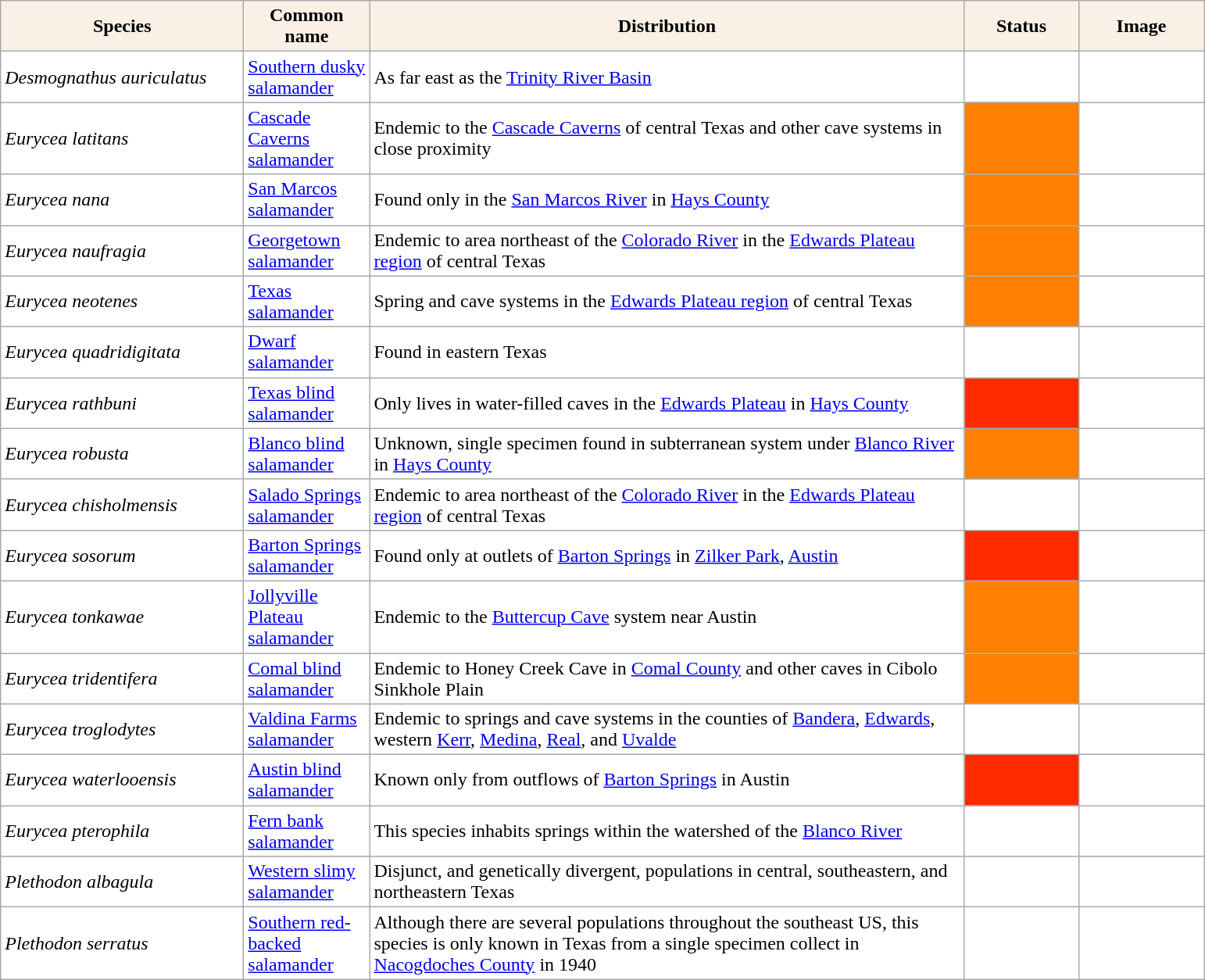<table class="sortable wikitable plainrowheaders" border="0" style="background:#ffffff" align="top" class="sortable wikitable">
<tr –>
<th scope="col" style="background-color:Linen; color:Black" width=200 px>Species</th>
<th scope="col" style="background-color:Linen; color:Black" width=100 px>Common name</th>
<th scope="col" style="background:Linen; color:Black" width=500 px>Distribution</th>
<th scope="col" style="background-color:Linen; color:Black" width=90 px>Status</th>
<th scope="col" style="background:Linen; color:Black" width=100 px>Image</th>
</tr>
<tr>
<td !scope="row" style="background:#ffffff"><em>Desmognathus auriculatus</em></td>
<td><a href='#'>Southern dusky salamander</a></td>
<td>As far east as the <a href='#'>Trinity River Basin</a></td>
<td style="text-align:center;"></td>
<td></td>
</tr>
<tr>
<td !scope="row" style="background:#ffffff"><em>Eurycea latitans</em></td>
<td><a href='#'>Cascade Caverns salamander</a></td>
<td>Endemic to the <a href='#'>Cascade Caverns</a> of central Texas and other cave systems in close proximity</td>
<td style="background: #FF8000; text-align:center;"></td>
<td></td>
</tr>
<tr>
<td !scope="row" style="background:#ffffff"><em>Eurycea nana</em></td>
<td><a href='#'>San Marcos salamander</a></td>
<td>Found only in the <a href='#'>San Marcos River</a> in <a href='#'>Hays County</a></td>
<td style="background: #FF8000; text-align:center;"></td>
<td></td>
</tr>
<tr>
<td !scope="row" style="background:#ffffff"><em>Eurycea naufragia</em></td>
<td><a href='#'>Georgetown salamander</a></td>
<td>Endemic to area northeast of the <a href='#'>Colorado River</a> in the <a href='#'>Edwards Plateau region</a> of central Texas</td>
<td style="background: #FF8000; text-align:center;"></td>
<td></td>
</tr>
<tr>
<td !scope="row" style="background:#ffffff"><em>Eurycea neotenes</em></td>
<td><a href='#'>Texas salamander</a></td>
<td>Spring and cave systems in the <a href='#'>Edwards Plateau region</a> of central Texas</td>
<td style="background: #FF8000; text-align:center;"></td>
<td></td>
</tr>
<tr>
<td !scope="row" style="background:#ffffff"><em>Eurycea quadridigitata</em></td>
<td><a href='#'>Dwarf salamander</a></td>
<td>Found in eastern Texas</td>
<td style="text-align:center;"></td>
<td></td>
</tr>
<tr>
<td !scope="row" style="background:#ffffff"><em>Eurycea rathbuni</em></td>
<td><a href='#'>Texas blind salamander</a></td>
<td>Only lives in water-filled caves in the <a href='#'>Edwards Plateau</a> in <a href='#'>Hays County</a></td>
<td style="background: #FF2A00; text-align:center;"></td>
<td></td>
</tr>
<tr>
<td !scope="row" style="background:#ffffff"><em>Eurycea robusta</em></td>
<td><a href='#'>Blanco blind salamander</a></td>
<td>Unknown, single specimen found in subterranean system under <a href='#'>Blanco River</a> in <a href='#'>Hays County</a></td>
<td style="background: #FF8000; text-align:center;"></td>
<td></td>
</tr>
<tr>
<td !scope="row" style="background:#ffffff"><em>Eurycea chisholmensis</em></td>
<td><a href='#'>Salado Springs salamander</a></td>
<td>Endemic to area northeast of the <a href='#'>Colorado River</a> in the <a href='#'>Edwards Plateau region</a> of central Texas</td>
<td style="text-align:center;"></td>
<td></td>
</tr>
<tr>
<td !scope="row" style="background:#ffffff"><em>Eurycea sosorum</em></td>
<td><a href='#'>Barton Springs salamander</a></td>
<td>Found only at outlets of <a href='#'>Barton Springs</a> in <a href='#'>Zilker Park</a>, <a href='#'>Austin</a></td>
<td style="background: #FF2A00; text-align:center;"></td>
<td></td>
</tr>
<tr>
<td !scope="row" style="background:#ffffff"><em>Eurycea tonkawae</em></td>
<td><a href='#'>Jollyville Plateau salamander</a></td>
<td>Endemic to the <a href='#'>Buttercup Cave</a> system near Austin</td>
<td style="background: #FF8000; text-align:center;"></td>
<td></td>
</tr>
<tr>
<td !scope="row" style="background:#ffffff"><em>Eurycea tridentifera</em></td>
<td><a href='#'>Comal blind salamander</a></td>
<td>Endemic to  Honey Creek Cave in <a href='#'>Comal County</a> and other caves in Cibolo Sinkhole Plain</td>
<td style="background: #FF8000; text-align:center;"></td>
<td></td>
</tr>
<tr>
<td !scope="row" style="background:#ffffff"><em>Eurycea troglodytes</em></td>
<td><a href='#'>Valdina Farms salamander</a></td>
<td>Endemic to springs and cave systems in the counties of <a href='#'>Bandera</a>, <a href='#'>Edwards</a>, western <a href='#'>Kerr</a>, <a href='#'>Medina</a>, <a href='#'>Real</a>, and <a href='#'>Uvalde</a></td>
<td style="text-align:center;"></td>
<td></td>
</tr>
<tr>
<td !scope="row" style="background:#ffffff"><em>Eurycea waterlooensis</em></td>
<td><a href='#'>Austin blind salamander</a></td>
<td>Known only from outflows of <a href='#'>Barton Springs</a> in Austin</td>
<td style="background: #FF2A00; text-align:center;"></td>
<td></td>
</tr>
<tr>
<td><em>Eurycea pterophila</em></td>
<td><a href='#'>Fern bank salamander</a></td>
<td>This species inhabits springs within the watershed of the <a href='#'>Blanco River</a></td>
<td></td>
<td></td>
</tr>
<tr>
<td !scope="row" style="background:#ffffff"><em>Plethodon albagula</em></td>
<td><a href='#'>Western slimy salamander</a></td>
<td>Disjunct, and genetically divergent, populations in central, southeastern, and northeastern Texas</td>
<td style="text-align:center;"></td>
<td></td>
</tr>
<tr>
<td !scope="row" style="background:#ffffff"><em>Plethodon serratus</em></td>
<td><a href='#'>Southern red-backed salamander</a></td>
<td>Although there are several populations throughout the southeast US, this species is only known in Texas from a single specimen collect in <a href='#'>Nacogdoches County</a> in 1940</td>
<td style="text-align:center;"></td>
<td></td>
</tr>
</table>
